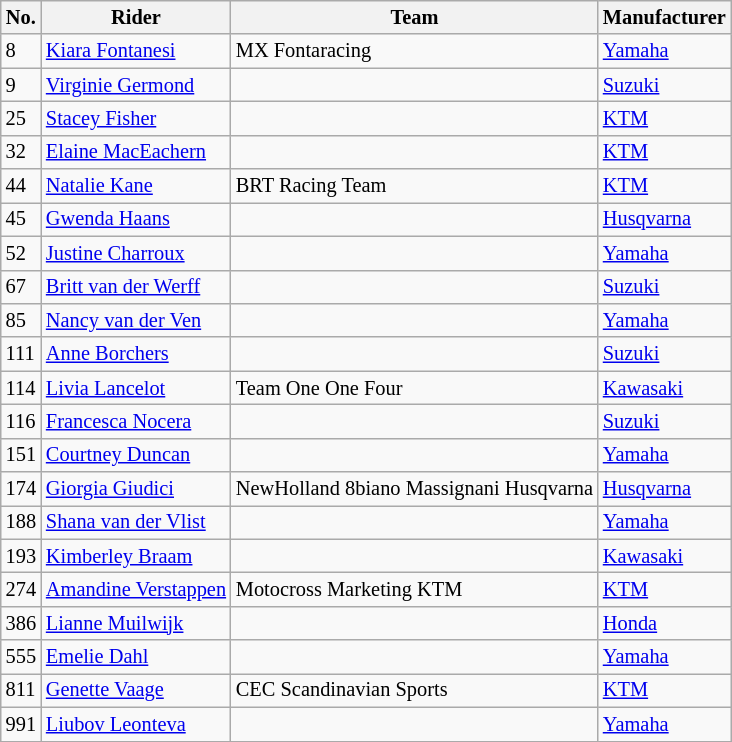<table class="wikitable" style="font-size: 85%;">
<tr>
<th>No.</th>
<th>Rider</th>
<th>Team</th>
<th>Manufacturer</th>
</tr>
<tr>
<td>8</td>
<td> <a href='#'>Kiara Fontanesi</a></td>
<td>MX Fontaracing</td>
<td><a href='#'>Yamaha</a></td>
</tr>
<tr>
<td>9</td>
<td> <a href='#'>Virginie Germond</a></td>
<td></td>
<td><a href='#'>Suzuki</a></td>
</tr>
<tr>
<td>25</td>
<td> <a href='#'>Stacey Fisher</a></td>
<td></td>
<td><a href='#'>KTM</a></td>
</tr>
<tr>
<td>32</td>
<td> <a href='#'>Elaine MacEachern</a></td>
<td></td>
<td><a href='#'>KTM</a></td>
</tr>
<tr>
<td>44</td>
<td> <a href='#'>Natalie Kane</a></td>
<td>BRT Racing Team</td>
<td><a href='#'>KTM</a></td>
</tr>
<tr>
<td>45</td>
<td> <a href='#'>Gwenda Haans</a></td>
<td></td>
<td><a href='#'>Husqvarna</a></td>
</tr>
<tr>
<td>52</td>
<td> <a href='#'>Justine Charroux</a></td>
<td></td>
<td><a href='#'>Yamaha</a></td>
</tr>
<tr>
<td>67</td>
<td> <a href='#'>Britt van der Werff</a></td>
<td></td>
<td><a href='#'>Suzuki</a></td>
</tr>
<tr>
<td>85</td>
<td> <a href='#'>Nancy van der Ven</a></td>
<td></td>
<td><a href='#'>Yamaha</a></td>
</tr>
<tr>
<td>111</td>
<td> <a href='#'>Anne Borchers</a></td>
<td></td>
<td><a href='#'>Suzuki</a></td>
</tr>
<tr>
<td>114</td>
<td> <a href='#'>Livia Lancelot</a></td>
<td>Team One One Four</td>
<td><a href='#'>Kawasaki</a></td>
</tr>
<tr>
<td>116</td>
<td> <a href='#'>Francesca Nocera</a></td>
<td></td>
<td><a href='#'>Suzuki</a></td>
</tr>
<tr>
<td>151</td>
<td> <a href='#'>Courtney Duncan</a></td>
<td></td>
<td><a href='#'>Yamaha</a></td>
</tr>
<tr>
<td>174</td>
<td> <a href='#'>Giorgia Giudici</a></td>
<td>NewHolland 8biano Massignani Husqvarna</td>
<td><a href='#'>Husqvarna</a></td>
</tr>
<tr>
<td>188</td>
<td> <a href='#'>Shana van der Vlist</a></td>
<td></td>
<td><a href='#'>Yamaha</a></td>
</tr>
<tr>
<td>193</td>
<td> <a href='#'>Kimberley Braam</a></td>
<td></td>
<td><a href='#'>Kawasaki</a></td>
</tr>
<tr>
<td>274</td>
<td> <a href='#'>Amandine Verstappen</a></td>
<td>Motocross Marketing KTM</td>
<td><a href='#'>KTM</a></td>
</tr>
<tr>
<td>386</td>
<td> <a href='#'>Lianne Muilwijk</a></td>
<td></td>
<td><a href='#'>Honda</a></td>
</tr>
<tr>
<td>555</td>
<td> <a href='#'>Emelie Dahl</a></td>
<td></td>
<td><a href='#'>Yamaha</a></td>
</tr>
<tr>
<td>811</td>
<td> <a href='#'>Genette Vaage</a></td>
<td>CEC Scandinavian Sports</td>
<td><a href='#'>KTM</a></td>
</tr>
<tr>
<td>991</td>
<td> <a href='#'>Liubov Leonteva</a></td>
<td></td>
<td><a href='#'>Yamaha</a></td>
</tr>
<tr>
</tr>
</table>
